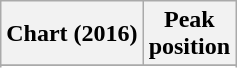<table class="wikitable sortable plainrowheaders" style="text-align:center">
<tr>
<th>Chart (2016)</th>
<th>Peak<br>position</th>
</tr>
<tr>
</tr>
<tr>
</tr>
</table>
